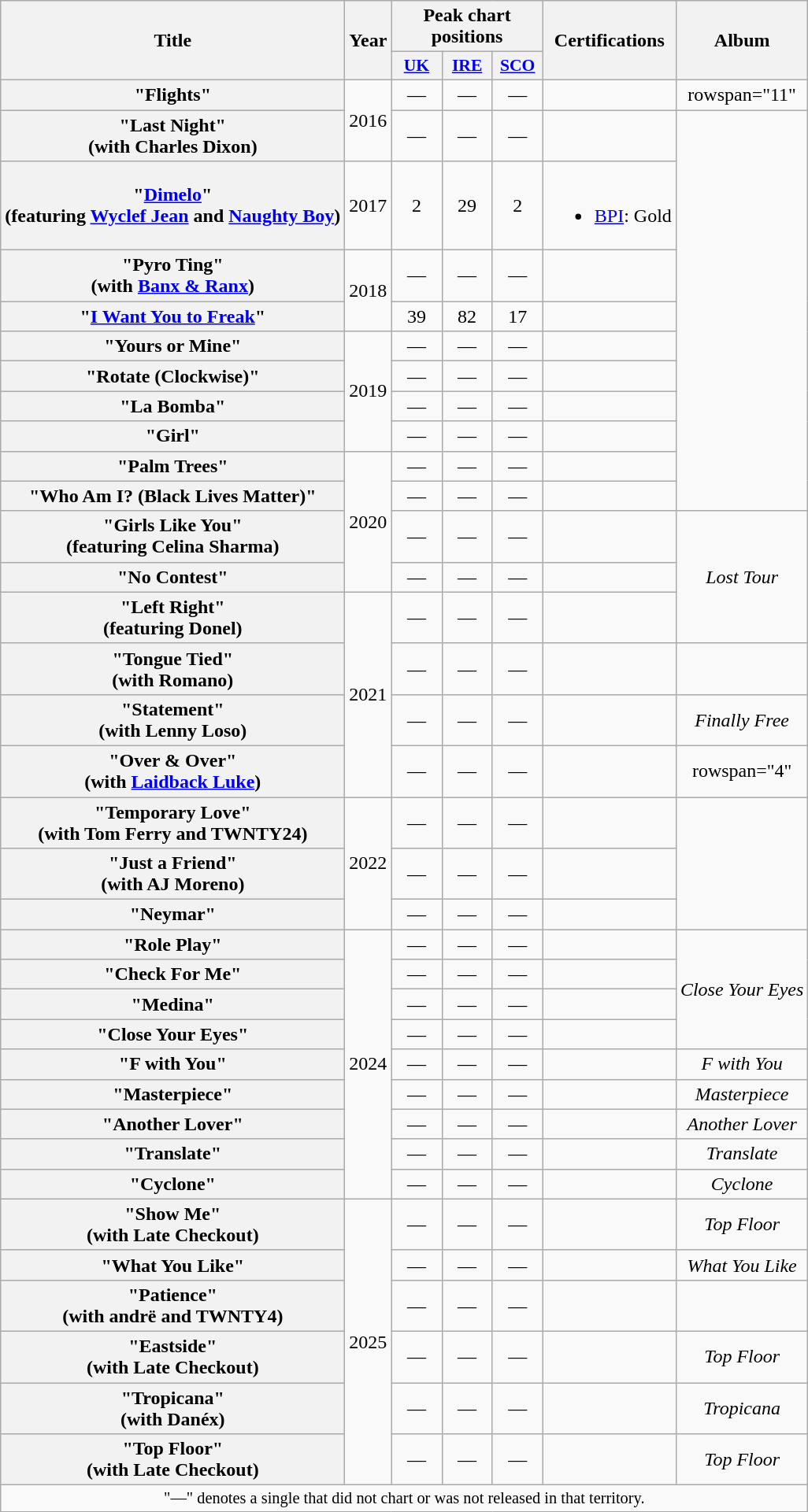<table class="wikitable plainrowheaders" style="text-align:center;">
<tr>
<th scope="col" rowspan="2">Title</th>
<th scope="col" rowspan="2">Year</th>
<th scope="col" colspan="3">Peak chart positions</th>
<th scope="col" rowspan="2">Certifications</th>
<th scope="col" rowspan="2">Album</th>
</tr>
<tr>
<th scope="col" style="width:2.5em;font-size:90%;"><a href='#'>UK</a><br></th>
<th scope="col" style="width:2.5em;font-size:90%;"><a href='#'>IRE</a><br></th>
<th scope="col" style="width:2.5em;font-size:90%;"><a href='#'>SCO</a><br></th>
</tr>
<tr>
<th scope="row">"Flights"</th>
<td rowspan="2">2016</td>
<td>—</td>
<td>—</td>
<td>—</td>
<td></td>
<td>rowspan="11" </td>
</tr>
<tr>
<th scope="row">"Last Night"<br><span>(with Charles Dixon)</span></th>
<td>—</td>
<td>—</td>
<td>—</td>
<td></td>
</tr>
<tr>
<th scope="row">"<a href='#'>Dimelo</a>"<br><span>(featuring <a href='#'>Wyclef Jean</a> and <a href='#'>Naughty Boy</a>)</span></th>
<td>2017</td>
<td>2</td>
<td>29</td>
<td>2</td>
<td><br><ul><li><a href='#'>BPI</a>: Gold</li></ul></td>
</tr>
<tr>
<th scope="row">"Pyro Ting"<br><span>(with <a href='#'>Banx & Ranx</a>)</span></th>
<td rowspan="2">2018</td>
<td>—</td>
<td>—</td>
<td>—</td>
<td></td>
</tr>
<tr>
<th scope="row">"<a href='#'>I Want You to Freak</a>"</th>
<td>39</td>
<td>82<br></td>
<td>17</td>
<td></td>
</tr>
<tr>
<th scope="row">"Yours or Mine"</th>
<td rowspan="4">2019</td>
<td>—</td>
<td>—</td>
<td>—</td>
<td></td>
</tr>
<tr>
<th scope="row">"Rotate (Clockwise)"</th>
<td>—</td>
<td>—</td>
<td>—</td>
<td></td>
</tr>
<tr>
<th scope="row">"La Bomba"</th>
<td>—</td>
<td>—</td>
<td>—</td>
<td></td>
</tr>
<tr>
<th scope="row">"Girl"</th>
<td>—</td>
<td>—</td>
<td>—</td>
<td></td>
</tr>
<tr>
<th scope="row">"Palm Trees"</th>
<td rowspan="4">2020</td>
<td>—</td>
<td>—</td>
<td>—</td>
<td></td>
</tr>
<tr>
<th scope="row">"Who Am I? (Black Lives Matter)"</th>
<td>—</td>
<td>—</td>
<td>—</td>
<td></td>
</tr>
<tr>
<th scope="row">"Girls Like You"<br><span>(featuring Celina Sharma)</span></th>
<td>—</td>
<td>—</td>
<td>—</td>
<td></td>
<td rowspan="3"><em>Lost Tour</em></td>
</tr>
<tr>
<th scope="row">"No Contest"</th>
<td>—</td>
<td>—</td>
<td>—</td>
<td></td>
</tr>
<tr>
<th scope="row">"Left Right"<br><span>(featuring Donel)</span></th>
<td rowspan="4">2021</td>
<td>—</td>
<td>—</td>
<td>—</td>
<td></td>
</tr>
<tr>
<th scope="row">"Tongue Tied"<br><span>(with Romano)</span></th>
<td>—</td>
<td>—</td>
<td>—</td>
<td></td>
<td></td>
</tr>
<tr>
<th scope="row">"Statement"<br><span>(with Lenny Loso)</span></th>
<td>—</td>
<td>—</td>
<td>—</td>
<td></td>
<td><em>Finally Free</em></td>
</tr>
<tr>
<th scope="row">"Over & Over" <br><span>(with <a href='#'>Laidback Luke</a>)</span></th>
<td>—</td>
<td>—</td>
<td>—</td>
<td></td>
<td>rowspan="4" </td>
</tr>
<tr>
<th scope="row">"Temporary Love"<br><span>(with Tom Ferry and TWNTY24)</span></th>
<td rowspan="3">2022</td>
<td>—</td>
<td>—</td>
<td>—</td>
<td></td>
</tr>
<tr>
<th scope="row">"Just a Friend"<br><span>(with AJ Moreno)</span></th>
<td>—</td>
<td>—</td>
<td>—</td>
<td></td>
</tr>
<tr>
<th scope="row">"Neymar"</th>
<td>—</td>
<td>—</td>
<td>—</td>
<td></td>
</tr>
<tr>
<th scope="row">"Role Play"</th>
<td rowspan="9">2024</td>
<td>—</td>
<td>—</td>
<td>—</td>
<td></td>
<td rowspan="4"><em>Close Your Eyes</em></td>
</tr>
<tr>
<th scope="row">"Check For Me"</th>
<td>—</td>
<td>—</td>
<td>—</td>
<td></td>
</tr>
<tr>
<th scope="row">"Medina"</th>
<td>—</td>
<td>—</td>
<td>—</td>
<td></td>
</tr>
<tr>
<th scope="row">"Close Your Eyes"</th>
<td>—</td>
<td>—</td>
<td>—</td>
<td></td>
</tr>
<tr>
<th scope="row">"F with You"</th>
<td>—</td>
<td>—</td>
<td>—</td>
<td></td>
<td><em>F with You</em></td>
</tr>
<tr>
<th scope="row">"Masterpiece"</th>
<td>—</td>
<td>—</td>
<td>—</td>
<td></td>
<td><em>Masterpiece</em></td>
</tr>
<tr>
<th scope="row">"Another Lover"</th>
<td>—</td>
<td>—</td>
<td>—</td>
<td></td>
<td><em>Another Lover</em></td>
</tr>
<tr>
<th scope="row">"Translate"</th>
<td>—</td>
<td>—</td>
<td>—</td>
<td></td>
<td><em>Translate</em></td>
</tr>
<tr>
<th scope="row">"Cyclone"</th>
<td>—</td>
<td>—</td>
<td>—</td>
<td></td>
<td><em>Cyclone</em></td>
</tr>
<tr>
<th scope="row">"Show Me"<br><span>(with Late Checkout)</span></th>
<td rowspan="6">2025</td>
<td>—</td>
<td>—</td>
<td>—</td>
<td></td>
<td><em>Top Floor</em></td>
</tr>
<tr>
<th scope="row">"What You Like"</th>
<td>—</td>
<td>—</td>
<td>—</td>
<td></td>
<td><em>What You Like</em></td>
</tr>
<tr>
<th scope="row">"Patience"<br><span>(with andrë and TWNTY4)</span></th>
<td>—</td>
<td>—</td>
<td>—</td>
<td></td>
<td></td>
</tr>
<tr>
<th scope="row">"Eastside"<br><span>(with Late Checkout)</span></th>
<td>—</td>
<td>—</td>
<td>—</td>
<td></td>
<td><em>Top Floor</em></td>
</tr>
<tr>
<th scope="row">"Tropicana"<br><span>(with Danéx)</span></th>
<td>—</td>
<td>—</td>
<td>—</td>
<td></td>
<td><em>Tropicana</em></td>
</tr>
<tr>
<th scope="row">"Top Floor"<br><span>(with Late Checkout)</span></th>
<td>—</td>
<td>—</td>
<td>—</td>
<td></td>
<td><em>Top Floor</em></td>
</tr>
<tr>
<td colspan="22" style="text-align:center; font-size:85%;">"—" denotes a single that did not chart or was not released in that territory.</td>
</tr>
</table>
